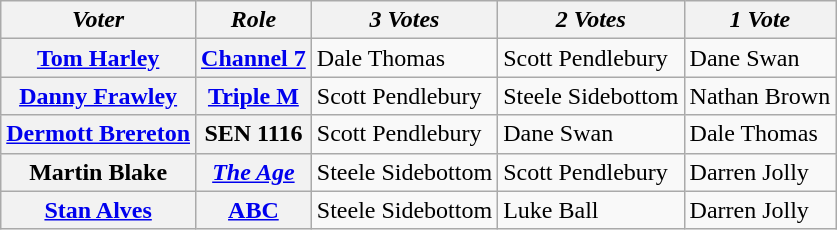<table class="wikitable">
<tr>
<th><em>Voter</em></th>
<th><em>Role</em></th>
<th><em>3 Votes</em></th>
<th><em>2 Votes</em></th>
<th><em>1 Vote</em></th>
</tr>
<tr>
<th><a href='#'>Tom Harley</a></th>
<th><a href='#'>Channel 7</a></th>
<td>Dale Thomas</td>
<td>Scott Pendlebury</td>
<td>Dane Swan</td>
</tr>
<tr>
<th><a href='#'>Danny Frawley</a></th>
<th><a href='#'>Triple M</a></th>
<td>Scott Pendlebury</td>
<td>Steele Sidebottom</td>
<td>Nathan Brown</td>
</tr>
<tr>
<th [Dermott Brereton><a href='#'>Dermott Brereton</a></th>
<th>SEN 1116</th>
<td>Scott Pendlebury</td>
<td>Dane Swan</td>
<td>Dale Thomas</td>
</tr>
<tr>
<th>Martin Blake</th>
<th><em><a href='#'>The Age</a></em></th>
<td>Steele Sidebottom</td>
<td>Scott Pendlebury</td>
<td>Darren Jolly</td>
</tr>
<tr>
<th><a href='#'>Stan Alves</a></th>
<th><a href='#'>ABC</a></th>
<td>Steele Sidebottom</td>
<td>Luke Ball</td>
<td>Darren Jolly</td>
</tr>
</table>
